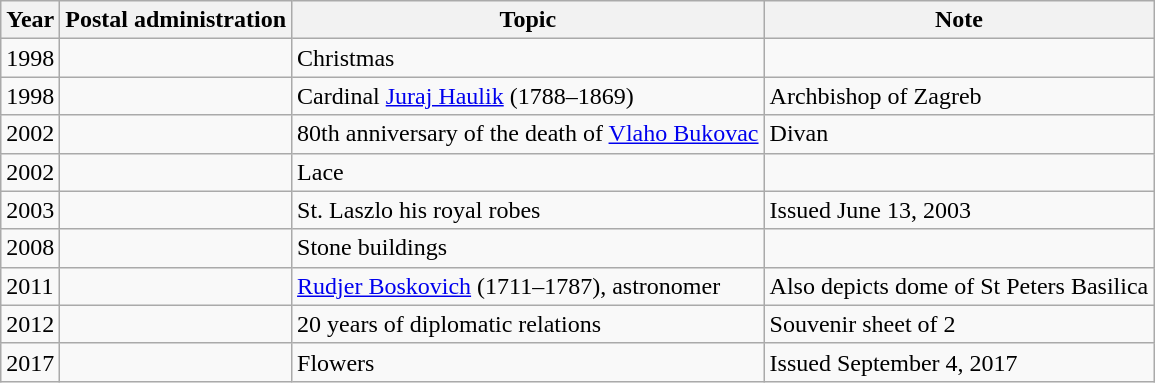<table class="wikitable">
<tr>
<th>Year</th>
<th>Postal administration</th>
<th>Topic</th>
<th>Note</th>
</tr>
<tr>
<td>1998</td>
<td></td>
<td>Christmas</td>
<td></td>
</tr>
<tr>
<td>1998</td>
<td></td>
<td>Cardinal <a href='#'>Juraj Haulik</a> (1788–1869)</td>
<td>Archbishop of Zagreb</td>
</tr>
<tr>
<td>2002</td>
<td></td>
<td>80th anniversary of the death of <a href='#'>Vlaho Bukovac</a></td>
<td>Divan</td>
</tr>
<tr>
<td>2002</td>
<td></td>
<td>Lace</td>
<td></td>
</tr>
<tr>
<td>2003</td>
<td></td>
<td>St. Laszlo his royal robes</td>
<td>Issued June 13, 2003</td>
</tr>
<tr>
<td>2008</td>
<td></td>
<td>Stone buildings</td>
<td></td>
</tr>
<tr>
<td>2011</td>
<td></td>
<td><a href='#'>Rudjer Boskovich</a> (1711–1787), astronomer</td>
<td>Also depicts dome of St Peters Basilica</td>
</tr>
<tr>
<td>2012</td>
<td></td>
<td>20 years of diplomatic relations</td>
<td>Souvenir sheet of 2</td>
</tr>
<tr>
<td>2017</td>
<td></td>
<td>Flowers</td>
<td>Issued September 4, 2017</td>
</tr>
</table>
